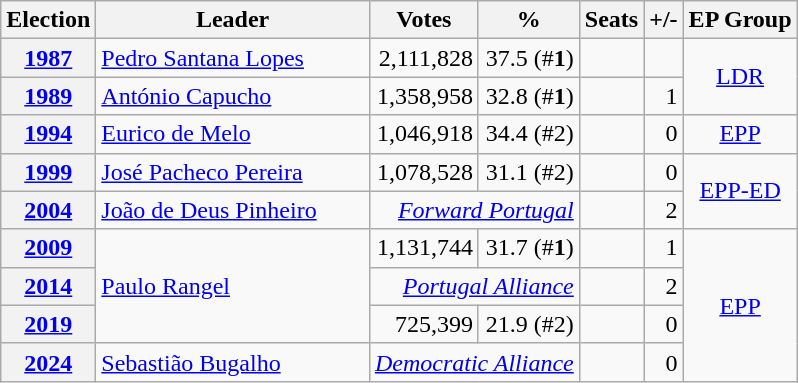<table class="wikitable" style="text-align:right;">
<tr>
<th>Election</th>
<th width="175px">Leader</th>
<th>Votes</th>
<th>%</th>
<th>Seats</th>
<th>+/-</th>
<th>EP Group</th>
</tr>
<tr>
<th><a href='#'>1987</a></th>
<td align=left><a href='#'>Pedro Santana Lopes</a></td>
<td>2,111,828</td>
<td>37.5 (#<strong>1</strong>)</td>
<td></td>
<td></td>
<td rowspan=2 align="center"><a href='#'>LDR</a></td>
</tr>
<tr>
<th><a href='#'>1989</a></th>
<td align=left><a href='#'>António Capucho</a></td>
<td>1,358,958</td>
<td>32.8 (#<strong>1</strong>)</td>
<td></td>
<td>1</td>
</tr>
<tr>
<th><a href='#'>1994</a></th>
<td align=left><a href='#'>Eurico de Melo</a></td>
<td>1,046,918</td>
<td>34.4 (#2)</td>
<td></td>
<td>0</td>
<td align="center"><a href='#'>EPP</a></td>
</tr>
<tr>
<th><a href='#'>1999</a></th>
<td align=left><a href='#'>José Pacheco Pereira</a></td>
<td>1,078,528</td>
<td>31.1 (#2)</td>
<td></td>
<td>0</td>
<td rowspan=2 align="center"><a href='#'>EPP-ED</a></td>
</tr>
<tr>
<th><a href='#'>2004</a></th>
<td align=left><a href='#'>João de Deus Pinheiro</a></td>
<td colspan="2"><a href='#'><em>Forward Portugal</em></a></td>
<td></td>
<td>2</td>
</tr>
<tr>
<th><a href='#'>2009</a></th>
<td rowspan="3" align=left><a href='#'>Paulo Rangel</a></td>
<td>1,131,744</td>
<td>31.7 (#<strong>1</strong>)</td>
<td></td>
<td>1</td>
<td rowspan=4 align="center"><a href='#'>EPP</a></td>
</tr>
<tr>
<th><a href='#'>2014</a></th>
<td colspan="2"><a href='#'><em>Portugal Alliance</em></a></td>
<td></td>
<td>2</td>
</tr>
<tr>
<th><a href='#'>2019</a></th>
<td>725,399</td>
<td>21.9 (#2)</td>
<td></td>
<td>0</td>
</tr>
<tr>
<th><a href='#'>2024</a></th>
<td align=left><a href='#'>Sebastião Bugalho</a></td>
<td colspan="2"><a href='#'><em>Democratic Alliance</em></a></td>
<td></td>
<td>0</td>
</tr>
</table>
